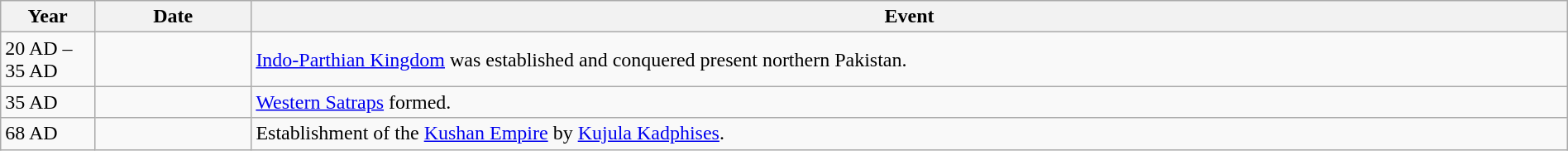<table class="wikitable" style="width:100%">
<tr>
<th style="width:6%">Year</th>
<th style="width:10%">Date</th>
<th>Event</th>
</tr>
<tr>
<td>20 AD – 35 AD</td>
<td></td>
<td><a href='#'>Indo-Parthian Kingdom</a> was established and conquered present northern Pakistan.</td>
</tr>
<tr>
<td>35 AD</td>
<td></td>
<td><a href='#'>Western Satraps</a> formed.</td>
</tr>
<tr>
<td>68 AD</td>
<td></td>
<td>Establishment of the <a href='#'>Kushan Empire</a> by <a href='#'>Kujula Kadphises</a>.</td>
</tr>
</table>
